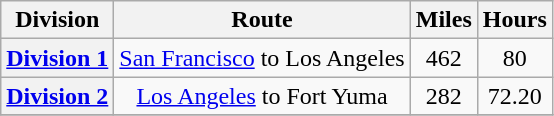<table class="wikitable" style="text-align:center;" border="1">
<tr>
<th scope="col">Division</th>
<th scope="col">Route</th>
<th scope="col">Miles</th>
<th scope="col">Hours</th>
</tr>
<tr>
<th scope="row"><a href='#'>Division 1</a></th>
<td><a href='#'>San Francisco</a> to Los Angeles</td>
<td>462</td>
<td>80</td>
</tr>
<tr>
<th scope="row"><a href='#'>Division 2</a></th>
<td><a href='#'>Los Angeles</a> to Fort Yuma</td>
<td>282</td>
<td>72.20</td>
</tr>
<tr>
</tr>
</table>
